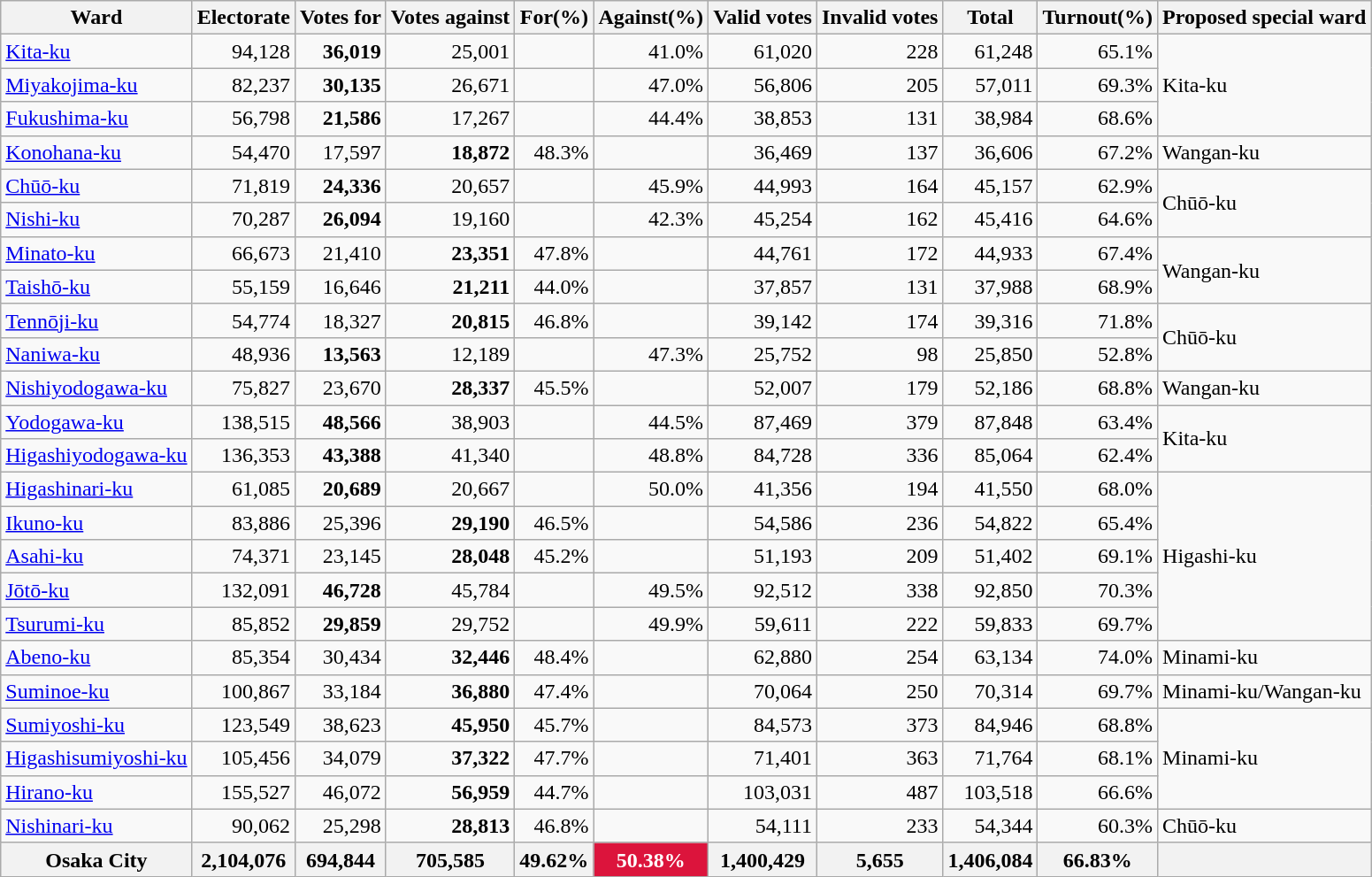<table class="wikitable sortable" style="text-align: right">
<tr>
<th>Ward</th>
<th>Electorate</th>
<th>Votes for</th>
<th>Votes against</th>
<th>For(%)</th>
<th>Against(%)</th>
<th>Valid votes</th>
<th>Invalid votes</th>
<th>Total</th>
<th>Turnout(%)</th>
<th>Proposed special ward</th>
</tr>
<tr>
<td scope="row" style="text-align:left"><a href='#'>Kita-ku</a></td>
<td>94,128</td>
<td><strong>36,019</strong></td>
<td>25,001</td>
<td></td>
<td>41.0%</td>
<td>61,020</td>
<td>228</td>
<td>61,248</td>
<td>65.1%</td>
<td scope="row" style="text-align:left" rowspan="3">Kita-ku</td>
</tr>
<tr>
<td scope="row" style="text-align:left"><a href='#'>Miyakojima-ku</a></td>
<td>82,237</td>
<td><strong>30,135</strong></td>
<td>26,671</td>
<td></td>
<td>47.0%</td>
<td>56,806</td>
<td>205</td>
<td>57,011</td>
<td>69.3%</td>
</tr>
<tr>
<td scope="row" style="text-align:left"><a href='#'>Fukushima-ku</a></td>
<td>56,798</td>
<td><strong>21,586</strong></td>
<td>17,267</td>
<td></td>
<td>44.4%</td>
<td>38,853</td>
<td>131</td>
<td>38,984</td>
<td>68.6%</td>
</tr>
<tr>
<td scope="row" style="text-align:left"><a href='#'>Konohana-ku</a></td>
<td>54,470</td>
<td>17,597</td>
<td><strong>18,872</strong></td>
<td>48.3%</td>
<td></td>
<td>36,469</td>
<td>137</td>
<td>36,606</td>
<td>67.2%</td>
<td scope="row" style="text-align:left">Wangan-ku</td>
</tr>
<tr>
<td scope="row" style="text-align:left"><a href='#'>Chūō-ku</a></td>
<td>71,819</td>
<td><strong>24,336</strong></td>
<td>20,657</td>
<td></td>
<td>45.9%</td>
<td>44,993</td>
<td>164</td>
<td>45,157</td>
<td>62.9%</td>
<td scope="row" style="text-align:left" rowspan="2">Chūō-ku</td>
</tr>
<tr>
<td scope="row" style="text-align:left"><a href='#'>Nishi-ku</a></td>
<td>70,287</td>
<td><strong>26,094</strong></td>
<td>19,160</td>
<td></td>
<td>42.3%</td>
<td>45,254</td>
<td>162</td>
<td>45,416</td>
<td>64.6%</td>
</tr>
<tr>
<td scope="row" style="text-align:left"><a href='#'>Minato-ku</a></td>
<td>66,673</td>
<td>21,410</td>
<td><strong>23,351</strong></td>
<td>47.8%</td>
<td></td>
<td>44,761</td>
<td>172</td>
<td>44,933</td>
<td>67.4%</td>
<td scope="row" style="text-align:left" rowspan="2">Wangan-ku</td>
</tr>
<tr>
<td scope="row" style="text-align:left"><a href='#'>Taishō-ku</a></td>
<td>55,159</td>
<td>16,646</td>
<td><strong>21,211</strong></td>
<td>44.0%</td>
<td></td>
<td>37,857</td>
<td>131</td>
<td>37,988</td>
<td>68.9%</td>
</tr>
<tr>
<td scope="row" style="text-align:left"><a href='#'>Tennōji-ku</a></td>
<td>54,774</td>
<td>18,327</td>
<td><strong>20,815</strong></td>
<td>46.8%</td>
<td></td>
<td>39,142</td>
<td>174</td>
<td>39,316</td>
<td>71.8%</td>
<td scope="row" style="text-align:left" rowspan="2">Chūō-ku</td>
</tr>
<tr>
<td scope="row" style="text-align:left"><a href='#'>Naniwa-ku</a></td>
<td><span>48,936</span></td>
<td><strong>13,563</strong></td>
<td>12,189</td>
<td></td>
<td>47.3%</td>
<td>25,752</td>
<td>98</td>
<td><span>25,850</span></td>
<td><span>52.8%</span></td>
</tr>
<tr>
<td scope="row" style="text-align:left"><a href='#'>Nishiyodogawa-ku</a></td>
<td>75,827</td>
<td>23,670</td>
<td><strong>28,337</strong></td>
<td>45.5%</td>
<td></td>
<td>52,007</td>
<td>179</td>
<td>52,186</td>
<td>68.8%</td>
<td scope="row" style="text-align:left">Wangan-ku</td>
</tr>
<tr>
<td scope="row" style="text-align:left"><a href='#'>Yodogawa-ku</a></td>
<td>138,515</td>
<td><strong>48,566</strong></td>
<td>38,903</td>
<td></td>
<td>44.5%</td>
<td>87,469</td>
<td>379</td>
<td>87,848</td>
<td>63.4%</td>
<td scope="row" style="text-align:left" rowspan="2">Kita-ku</td>
</tr>
<tr>
<td scope="row" style="text-align:left"><a href='#'>Higashiyodogawa-ku</a></td>
<td>136,353</td>
<td><strong>43,388</strong></td>
<td>41,340</td>
<td></td>
<td>48.8%</td>
<td>84,728</td>
<td>336</td>
<td>85,064</td>
<td>62.4%</td>
</tr>
<tr>
<td scope="row" style="text-align:left"><a href='#'>Higashinari-ku</a></td>
<td>61,085</td>
<td><strong>20,689</strong></td>
<td>20,667</td>
<td></td>
<td>50.0%</td>
<td>41,356</td>
<td>194</td>
<td>41,550</td>
<td>68.0%</td>
<td scope="row" style="text-align:left" rowspan="5">Higashi-ku</td>
</tr>
<tr>
<td scope="row" style="text-align:left"><a href='#'>Ikuno-ku</a></td>
<td>83,886</td>
<td>25,396</td>
<td><strong>29,190</strong></td>
<td>46.5%</td>
<td></td>
<td>54,586</td>
<td>236</td>
<td>54,822</td>
<td>65.4%</td>
</tr>
<tr>
<td scope="row" style="text-align:left"><a href='#'>Asahi-ku</a></td>
<td>74,371</td>
<td>23,145</td>
<td><strong>28,048</strong></td>
<td>45.2%</td>
<td></td>
<td>51,193</td>
<td>209</td>
<td>51,402</td>
<td>69.1%</td>
</tr>
<tr>
<td scope="row" style="text-align:left"><a href='#'>Jōtō-ku</a></td>
<td>132,091</td>
<td><strong>46,728</strong></td>
<td>45,784</td>
<td></td>
<td>49.5%</td>
<td>92,512</td>
<td>338</td>
<td>92,850</td>
<td>70.3%</td>
</tr>
<tr>
<td scope="row" style="text-align:left"><a href='#'>Tsurumi-ku</a></td>
<td>85,852</td>
<td><strong>29,859</strong></td>
<td>29,752</td>
<td></td>
<td>49.9%</td>
<td>59,611</td>
<td>222</td>
<td>59,833</td>
<td>69.7%</td>
</tr>
<tr>
<td scope="row" style="text-align:left"><a href='#'>Abeno-ku</a></td>
<td>85,354</td>
<td>30,434</td>
<td><strong>32,446</strong></td>
<td>48.4%</td>
<td></td>
<td>62,880</td>
<td>254</td>
<td>63,134</td>
<td><span>74.0%</span></td>
<td scope="row" style="text-align:left">Minami-ku</td>
</tr>
<tr>
<td scope="row" style="text-align:left"><a href='#'>Suminoe-ku</a></td>
<td>100,867</td>
<td>33,184</td>
<td><strong>36,880</strong></td>
<td>47.4%</td>
<td></td>
<td>70,064</td>
<td>250</td>
<td>70,314</td>
<td>69.7%</td>
<td scope="row" style="text-align:left">Minami-ku/Wangan-ku</td>
</tr>
<tr>
<td scope="row" style="text-align:left"><a href='#'>Sumiyoshi-ku</a></td>
<td>123,549</td>
<td>38,623</td>
<td><strong>45,950</strong></td>
<td>45.7%</td>
<td></td>
<td>84,573</td>
<td>373</td>
<td>84,946</td>
<td>68.8%</td>
<td scope="row" style="text-align:left" rowspan="3">Minami-ku</td>
</tr>
<tr>
<td scope="row" style="text-align:left"><a href='#'>Higashisumiyoshi-ku</a></td>
<td>105,456</td>
<td>34,079</td>
<td><strong>37,322</strong></td>
<td>47.7%</td>
<td></td>
<td>71,401</td>
<td>363</td>
<td>71,764</td>
<td>68.1%</td>
</tr>
<tr>
<td scope="row" style="text-align:left"><a href='#'>Hirano-ku</a></td>
<td><span>155,527</span></td>
<td>46,072</td>
<td><strong>56,959</strong></td>
<td>44.7%</td>
<td></td>
<td>103,031</td>
<td>487</td>
<td><span>103,518</span></td>
<td>66.6%</td>
</tr>
<tr>
<td scope="row" style="text-align:left"><a href='#'>Nishinari-ku</a></td>
<td>90,062</td>
<td>25,298</td>
<td><strong>28,813</strong></td>
<td>46.8%</td>
<td></td>
<td>54,111</td>
<td>233</td>
<td>54,344</td>
<td>60.3%</td>
<td scope="row" style="text-align:left">Chūō-ku</td>
</tr>
<tr>
<th scope="row">Osaka City</th>
<th>2,104,076</th>
<th>694,844</th>
<th>705,585</th>
<th>49.62%</th>
<th style="background:crimson; color:white">50.38%</th>
<th>1,400,429</th>
<th>5,655</th>
<th>1,406,084</th>
<th>66.83%</th>
<th></th>
</tr>
</table>
